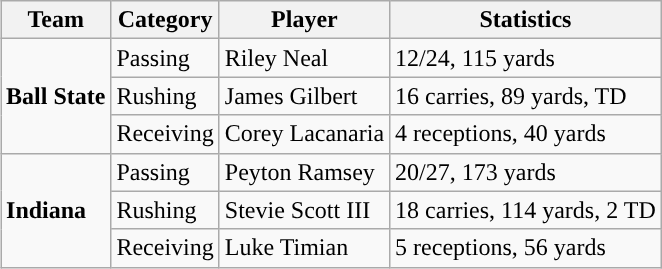<table class="wikitable" style="float: right;">
<tr>
<th>Team</th>
<th>Category</th>
<th>Player</th>
<th>Statistics</th>
</tr>
<tr>
<td rowspan=3><strong>Ball State</strong></td>
<td>Passing</td>
<td>Riley Neal</td>
<td>12/24, 115 yards</td>
</tr>
<tr>
<td>Rushing</td>
<td>James Gilbert</td>
<td>16 carries, 89 yards, TD</td>
</tr>
<tr>
<td>Receiving</td>
<td>Corey Lacanaria</td>
<td>4 receptions, 40 yards</td>
</tr>
<tr>
<td rowspan=3><strong>Indiana</strong></td>
<td>Passing</td>
<td>Peyton Ramsey</td>
<td>20/27, 173 yards</td>
</tr>
<tr>
<td>Rushing</td>
<td>Stevie Scott III</td>
<td>18 carries, 114 yards, 2 TD</td>
</tr>
<tr>
<td>Receiving</td>
<td>Luke Timian</td>
<td>5 receptions, 56 yards</td>
</tr>
</table>
